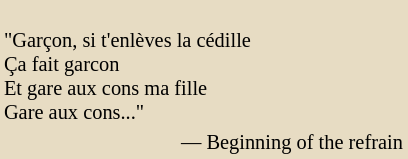<table class="toccolours" style="float: left; margin-left: 1em; margin-right: 2em; font-size: 85%; background:#e7dcc3; color:black; width:20em; max-width: 25%;" cellspacing="2">
<tr>
<td style="text-align: left;"><br>"Garçon, si t'enlèves la cédille<br>
Ça fait garcon<br>
Et gare aux cons ma fille<br>
Gare aux cons..."</td>
</tr>
<tr>
<td style="text-align: right;">— Beginning of the refrain</td>
</tr>
</table>
